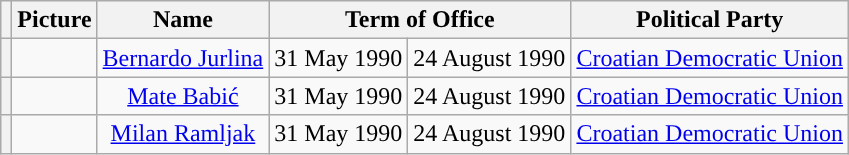<table class="wikitable" style="text-align:center">
<tr>
<th></th>
<th>Picture</th>
<th>Name<br></th>
<th colspan="2">Term of Office</th>
<th>Political Party</th>
</tr>
<tr>
<th style="background:"></th>
<td></td>
<td><a href='#'>Bernardo Jurlina</a><br></td>
<td>31 May 1990</td>
<td>24 August 1990</td>
<td><a href='#'>Croatian Democratic Union</a></td>
</tr>
<tr>
<th style="background:"></th>
<td></td>
<td><a href='#'>Mate Babić</a><br></td>
<td>31 May 1990</td>
<td>24 August 1990</td>
<td><a href='#'>Croatian Democratic Union</a></td>
</tr>
<tr>
<th style="background:"></th>
<td></td>
<td><a href='#'>Milan Ramljak</a><br></td>
<td>31 May 1990</td>
<td>24 August 1990</td>
<td><a href='#'>Croatian Democratic Union</a></td>
</tr>
</table>
